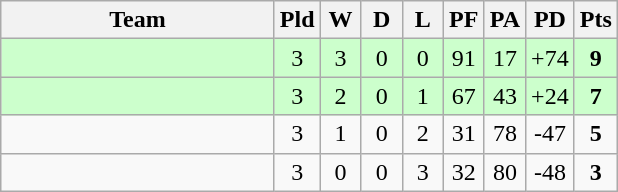<table class="wikitable" style="text-align:center;">
<tr>
<th width=175>Team</th>
<th width=20 abbr="Played">Pld</th>
<th width=20 abbr="Won">W</th>
<th width=20 abbr="Drawn">D</th>
<th width=20 abbr="Lost">L</th>
<th width=20 abbr="Points for">PF</th>
<th width=20 abbr="Points against">PA</th>
<th width=25 abbr="Points difference">PD</th>
<th width=20 abbr="Points">Pts</th>
</tr>
<tr bgcolor=ccffcc>
<td style="text-align:left;"></td>
<td>3</td>
<td>3</td>
<td>0</td>
<td>0</td>
<td>91</td>
<td>17</td>
<td>+74</td>
<td><strong>9</strong></td>
</tr>
<tr bgcolor=ccffcc>
<td style="text-align:left;"></td>
<td>3</td>
<td>2</td>
<td>0</td>
<td>1</td>
<td>67</td>
<td>43</td>
<td>+24</td>
<td><strong>7</strong></td>
</tr>
<tr>
<td style="text-align:left;"></td>
<td>3</td>
<td>1</td>
<td>0</td>
<td>2</td>
<td>31</td>
<td>78</td>
<td>-47</td>
<td><strong>5</strong></td>
</tr>
<tr>
<td style="text-align:left;"></td>
<td>3</td>
<td>0</td>
<td>0</td>
<td>3</td>
<td>32</td>
<td>80</td>
<td>-48</td>
<td><strong>3</strong></td>
</tr>
</table>
